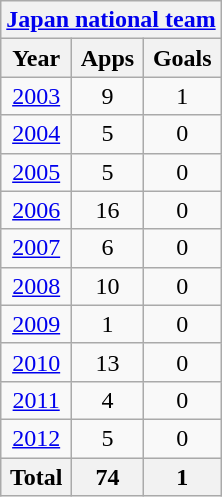<table class="wikitable" style="text-align:center">
<tr>
<th colspan=3><a href='#'>Japan national team</a></th>
</tr>
<tr>
<th>Year</th>
<th>Apps</th>
<th>Goals</th>
</tr>
<tr>
<td><a href='#'>2003</a></td>
<td>9</td>
<td>1</td>
</tr>
<tr>
<td><a href='#'>2004</a></td>
<td>5</td>
<td>0</td>
</tr>
<tr>
<td><a href='#'>2005</a></td>
<td>5</td>
<td>0</td>
</tr>
<tr>
<td><a href='#'>2006</a></td>
<td>16</td>
<td>0</td>
</tr>
<tr>
<td><a href='#'>2007</a></td>
<td>6</td>
<td>0</td>
</tr>
<tr>
<td><a href='#'>2008</a></td>
<td>10</td>
<td>0</td>
</tr>
<tr>
<td><a href='#'>2009</a></td>
<td>1</td>
<td>0</td>
</tr>
<tr>
<td><a href='#'>2010</a></td>
<td>13</td>
<td>0</td>
</tr>
<tr>
<td><a href='#'>2011</a></td>
<td>4</td>
<td>0</td>
</tr>
<tr>
<td><a href='#'>2012</a></td>
<td>5</td>
<td>0</td>
</tr>
<tr>
<th>Total</th>
<th>74</th>
<th>1</th>
</tr>
</table>
